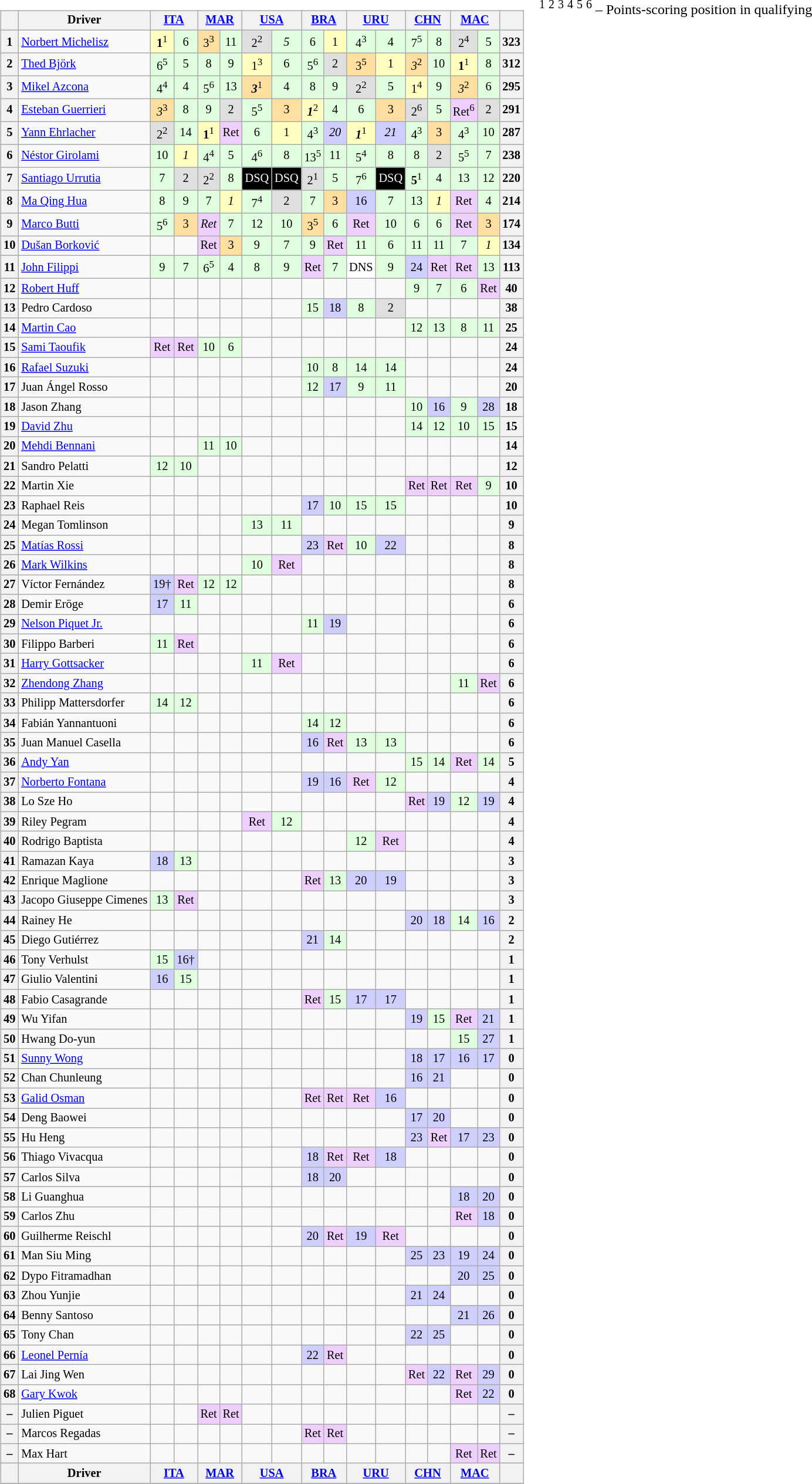<table>
<tr>
<td valign=top><br><table class="wikitable" align="left" style="font-size: 85%; text-align: center;" |>
<tr valign="top">
<th valign=middle></th>
<th valign=middle>Driver</th>
<th colspan="2"><a href='#'>ITA</a><br></th>
<th colspan="2"><a href='#'>MAR</a><br></th>
<th colspan="2"><a href='#'>USA</a><br></th>
<th colspan="2"><a href='#'>BRA</a><br></th>
<th colspan="2"><a href='#'>URU</a><br></th>
<th colspan="2"><a href='#'>CHN</a><br></th>
<th colspan="2"><a href='#'>MAC</a><br></th>
<th valign="middle">  </th>
</tr>
<tr>
<th>1</th>
<td align="left"> <a href='#'>Norbert Michelisz</a></td>
<td style="background:#ffffbf;"><strong>1</strong><sup>1</sup></td>
<td style="background:#dfffdf;">6</td>
<td style="background:#ffdf9f;">3<sup>3</sup></td>
<td style="background:#dfffdf;">11</td>
<td style="background:#dfdfdf;">2<sup>2</sup></td>
<td style="background:#dfffdf;"><em>5</em></td>
<td style="background:#dfffdf;">6</td>
<td style="background:#ffffbf;">1</td>
<td style="background:#dfffdf;">4<sup>3</sup></td>
<td style="background:#dfffdf;">4</td>
<td style="background:#dfffdf;">7<sup>5</sup></td>
<td style="background:#dfffdf;">8</td>
<td style="background:#dfdfdf;">2<sup>4</sup></td>
<td style="background:#dfffdf;">5</td>
<th>323</th>
</tr>
<tr>
<th>2</th>
<td align="left"> <a href='#'>Thed Björk</a></td>
<td style="background:#dfffdf;">6<sup>5</sup></td>
<td style="background:#dfffdf;">5</td>
<td style="background:#dfffdf;">8</td>
<td style="background:#dfffdf;">9</td>
<td style="background:#ffffbf;">1<sup>3</sup></td>
<td style="background:#dfffdf;">6</td>
<td style="background:#dfffdf;">5<sup>6</sup></td>
<td style="background:#dfdfdf;">2</td>
<td style="background:#ffdf9f;">3<sup>5</sup></td>
<td style="background:#ffffbf;">1</td>
<td style="background:#ffdf9f;"><em>3</em><sup>2</sup></td>
<td style="background:#dfffdf;">10</td>
<td style="background:#ffffbf;"><strong>1</strong><sup>1</sup></td>
<td style="background:#dfffdf;">8</td>
<th>312</th>
</tr>
<tr>
<th>3</th>
<td align="left"> <a href='#'>Mikel Azcona</a></td>
<td style="background:#dfffdf;">4<sup>4</sup></td>
<td style="background:#dfffdf;">4</td>
<td style="background:#dfffdf;">5<sup>6</sup></td>
<td style="background:#dfffdf;">13</td>
<td style="background:#ffdf9f;"><strong><em>3</em></strong><sup>1</sup></td>
<td style="background:#dfffdf;">4</td>
<td style="background:#dfffdf;">8</td>
<td style="background:#dfffdf;">9</td>
<td style="background:#dfdfdf;">2<sup>2</sup></td>
<td style="background:#dfffdf;">5</td>
<td style="background:#ffffbf;">1<sup>4</sup></td>
<td style="background:#dfffdf;">9</td>
<td style="background:#ffdf9f;"><em>3</em><sup>2</sup></td>
<td style="background:#dfffdf;">6</td>
<th>295</th>
</tr>
<tr>
<th>4</th>
<td align="left"> <a href='#'>Esteban Guerrieri</a></td>
<td style="background:#ffdf9f;"><em>3</em><sup>3</sup></td>
<td style="background:#dfffdf;">8</td>
<td style="background:#dfffdf;">9</td>
<td style="background:#dfdfdf;">2</td>
<td style="background:#dfffdf;">5<sup>5</sup></td>
<td style="background:#ffdf9f;">3</td>
<td style="background:#ffffbf;"><strong><em>1</em></strong><sup>2</sup></td>
<td style="background:#dfffdf;">4</td>
<td style="background:#dfffdf;">6</td>
<td style="background:#ffdf9f;">3</td>
<td style="background:#dfdfdf;">2<sup>6</sup></td>
<td style="background:#dfffdf;">5</td>
<td style="background:#efcfff;">Ret<sup>6</sup></td>
<td style="background:#dfdfdf;">2</td>
<th>291</th>
</tr>
<tr>
<th>5</th>
<td align="left"> <a href='#'>Yann Ehrlacher</a></td>
<td style="background:#dfdfdf;">2<sup>2</sup></td>
<td style="background:#dfffdf;">14</td>
<td style="background:#ffffbf;"><strong>1</strong><sup>1</sup></td>
<td style="background:#efcfff;">Ret</td>
<td style="background:#dfffdf;">6</td>
<td style="background:#ffffbf;">1</td>
<td style="background:#dfffdf;">4<sup>3</sup></td>
<td style="background:#cfcfff;"><em>20</em></td>
<td style="background:#ffffbf;"><strong><em>1</em></strong><sup>1</sup></td>
<td style="background:#cfcfff;"><em>21</em></td>
<td style="background:#dfffdf;">4<sup>3</sup></td>
<td style="background:#ffdf9f;">3</td>
<td style="background:#dfffdf;">4<sup>3</sup></td>
<td style="background:#dfffdf;">10</td>
<th>287</th>
</tr>
<tr>
<th>6</th>
<td align="left"> <a href='#'>Néstor Girolami</a></td>
<td style="background:#dfffdf;">10</td>
<td style="background:#ffffbf;"><em>1</em></td>
<td style="background:#dfffdf;">4<sup>4</sup></td>
<td style="background:#dfffdf;">5</td>
<td style="background:#dfffdf;">4<sup>6</sup></td>
<td style="background:#dfffdf;">8</td>
<td style="background:#dfffdf;">13<sup>5</sup></td>
<td style="background:#dfffdf;">11</td>
<td style="background:#dfffdf;">5<sup>4</sup></td>
<td style="background:#dfffdf;">8</td>
<td style="background:#dfffdf;">8</td>
<td style="background:#dfdfdf;">2</td>
<td style="background:#dfffdf;">5<sup>5</sup></td>
<td style="background:#dfffdf;">7</td>
<th>238</th>
</tr>
<tr>
<th>7</th>
<td align="left"> <a href='#'>Santiago Urrutia</a></td>
<td style="background:#dfffdf;">7</td>
<td style="background:#dfdfdf;">2</td>
<td style="background:#dfdfdf;">2<sup>2</sup></td>
<td style="background:#dfffdf;">8</td>
<td style="background:#000000; color:white;">DSQ</td>
<td style="background:#000000; color:white;">DSQ</td>
<td style="background:#dfdfdf;">2<sup>1</sup></td>
<td style="background:#dfffdf;">5</td>
<td style="background:#dfffdf;">7<sup>6</sup></td>
<td style="background:#000000; color:white;">DSQ</td>
<td style="background:#dfffdf;"><strong>5</strong><sup>1</sup></td>
<td style="background:#dfffdf;">4</td>
<td style="background:#dfffdf;">13</td>
<td style="background:#dfffdf;">12</td>
<th>220</th>
</tr>
<tr>
<th>8</th>
<td align="left"> <a href='#'>Ma Qing Hua</a></td>
<td style="background:#dfffdf;">8</td>
<td style="background:#dfffdf;">9</td>
<td style="background:#dfffdf;">7</td>
<td style="background:#ffffbf;"><em>1</em></td>
<td style="background:#dfffdf;">7<sup>4</sup></td>
<td style="background:#dfdfdf;">2</td>
<td style="background:#dfffdf;">7</td>
<td style="background:#ffdf9f;">3</td>
<td style="background:#cfcfff;">16</td>
<td style="background:#dfffdf;">7</td>
<td style="background:#dfffdf;">13</td>
<td style="background:#ffffbf;"><em>1</em></td>
<td style="background:#efcfff;">Ret</td>
<td style="background:#dfffdf;">4</td>
<th>214</th>
</tr>
<tr>
<th>9</th>
<td align="left"> <a href='#'>Marco Butti</a></td>
<td style="background:#dfffdf;">5<sup>6</sup></td>
<td style="background:#ffdf9f;">3</td>
<td style="background:#efcfff;"><em>Ret</em></td>
<td style="background:#dfffdf;">7</td>
<td style="background:#dfffdf;">12</td>
<td style="background:#dfffdf;">10</td>
<td style="background:#ffdf9f;">3<sup>5</sup></td>
<td style="background:#dfffdf;">6</td>
<td style="background:#efcfff;">Ret</td>
<td style="background:#dfffdf;">10</td>
<td style="background:#dfffdf;">6</td>
<td style="background:#dfffdf;">6</td>
<td style="background:#efcfff;">Ret</td>
<td style="background:#ffdf9f;">3</td>
<th>174</th>
</tr>
<tr>
<th>10</th>
<td align="left"> <a href='#'>Dušan Borković</a></td>
<td></td>
<td></td>
<td style="background:#efcfff;">Ret</td>
<td style="background:#ffdf9f;">3</td>
<td style="background:#dfffdf;">9</td>
<td style="background:#dfffdf;">7</td>
<td style="background:#dfffdf;">9</td>
<td style="background:#efcfff;">Ret</td>
<td style="background:#dfffdf;">11</td>
<td style="background:#dfffdf;">6</td>
<td style="background:#dfffdf;">11</td>
<td style="background:#dfffdf;">11</td>
<td style="background:#dfffdf;">7</td>
<td style="background:#ffffbf;"><em>1</em></td>
<th>134</th>
</tr>
<tr>
<th>11</th>
<td align="left"> <a href='#'>John Filippi</a></td>
<td style="background:#dfffdf;">9</td>
<td style="background:#dfffdf;">7</td>
<td style="background:#dfffdf;">6<sup>5</sup></td>
<td style="background:#dfffdf;">4</td>
<td style="background:#dfffdf;">8</td>
<td style="background:#dfffdf;">9</td>
<td style="background:#efcfff;">Ret</td>
<td style="background:#dfffdf;">7</td>
<td style="background:#ffffff;">DNS</td>
<td style="background:#dfffdf;">9</td>
<td style="background:#cfcfff;">24</td>
<td style="background:#efcfff;">Ret</td>
<td style="background:#efcfff;">Ret</td>
<td style="background:#dfffdf;">13</td>
<th>113</th>
</tr>
<tr>
<th>12</th>
<td align="left"> <a href='#'>Robert Huff</a></td>
<td></td>
<td></td>
<td></td>
<td></td>
<td></td>
<td></td>
<td></td>
<td></td>
<td></td>
<td></td>
<td style="background:#dfffdf;">9</td>
<td style="background:#dfffdf;">7</td>
<td style="background:#dfffdf;">6</td>
<td style="background:#efcfff;">Ret</td>
<th>40</th>
</tr>
<tr>
<th>13</th>
<td align="left"> Pedro Cardoso</td>
<td></td>
<td></td>
<td></td>
<td></td>
<td></td>
<td></td>
<td style="background:#dfffdf;">15</td>
<td style="background:#cfcfff;">18</td>
<td style="background:#dfffdf;">8</td>
<td style="background:#dfdfdf;">2</td>
<td></td>
<td></td>
<td></td>
<td></td>
<th>38</th>
</tr>
<tr>
<th>14</th>
<td align="left"> <a href='#'>Martin Cao</a></td>
<td></td>
<td></td>
<td></td>
<td></td>
<td></td>
<td></td>
<td></td>
<td></td>
<td></td>
<td></td>
<td style="background:#dfffdf;">12</td>
<td style="background:#dfffdf;">13</td>
<td style="background:#dfffdf;">8</td>
<td style="background:#dfffdf;">11</td>
<th>25</th>
</tr>
<tr>
<th>15</th>
<td align="left"> <a href='#'>Sami Taoufik</a></td>
<td style="background:#efcfff;">Ret</td>
<td style="background:#efcfff;">Ret</td>
<td style="background:#dfffdf;">10</td>
<td style="background:#dfffdf;">6</td>
<td></td>
<td></td>
<td></td>
<td></td>
<td></td>
<td></td>
<td></td>
<td></td>
<td></td>
<td></td>
<th>24</th>
</tr>
<tr>
<th>16</th>
<td align="left"> <a href='#'>Rafael Suzuki</a></td>
<td></td>
<td></td>
<td></td>
<td></td>
<td></td>
<td></td>
<td style="background:#dfffdf;">10</td>
<td style="background:#dfffdf;">8</td>
<td style="background:#dfffdf;">14</td>
<td style="background:#dfffdf;">14</td>
<td></td>
<td></td>
<td></td>
<td></td>
<th>24</th>
</tr>
<tr>
<th>17</th>
<td align="left"> Juan Ángel Rosso</td>
<td></td>
<td></td>
<td></td>
<td></td>
<td></td>
<td></td>
<td style="background:#dfffdf;">12</td>
<td style="background:#cfcfff;">17</td>
<td style="background:#dfffdf;">9</td>
<td style="background:#dfffdf;">11</td>
<td></td>
<td></td>
<td></td>
<td></td>
<th>20</th>
</tr>
<tr>
<th>18</th>
<td align="left"> Jason Zhang</td>
<td></td>
<td></td>
<td></td>
<td></td>
<td></td>
<td></td>
<td></td>
<td></td>
<td></td>
<td></td>
<td style="background:#dfffdf;">10</td>
<td style="background:#cfcfff;">16</td>
<td style="background:#dfffdf;">9</td>
<td style="background:#cfcfff;">28</td>
<th>18</th>
</tr>
<tr>
<th>19</th>
<td align="left"> <a href='#'>David Zhu</a></td>
<td></td>
<td></td>
<td></td>
<td></td>
<td></td>
<td></td>
<td></td>
<td></td>
<td></td>
<td></td>
<td style="background:#dfffdf;">14</td>
<td style="background:#dfffdf;">12</td>
<td style="background:#dfffdf;">10</td>
<td style="background:#dfffdf;">15</td>
<th>15</th>
</tr>
<tr>
<th>20</th>
<td align="left"> <a href='#'>Mehdi Bennani</a></td>
<td></td>
<td></td>
<td style="background:#dfffdf;">11</td>
<td style="background:#dfffdf;">10</td>
<td></td>
<td></td>
<td></td>
<td></td>
<td></td>
<td></td>
<td></td>
<td></td>
<td></td>
<td></td>
<th>14</th>
</tr>
<tr>
<th>21</th>
<td align="left"> Sandro Pelatti</td>
<td style="background:#dfffdf;">12</td>
<td style="background:#dfffdf;">10</td>
<td></td>
<td></td>
<td></td>
<td></td>
<td></td>
<td></td>
<td></td>
<td></td>
<td></td>
<td></td>
<td></td>
<td></td>
<th>12</th>
</tr>
<tr>
<th>22</th>
<td align="left"> Martin Xie</td>
<td></td>
<td></td>
<td></td>
<td></td>
<td></td>
<td></td>
<td></td>
<td></td>
<td></td>
<td></td>
<td style="background:#efcfff;">Ret</td>
<td style="background:#efcfff;">Ret</td>
<td style="background:#efcfff;">Ret</td>
<td style="background:#dfffdf;">9</td>
<th>10</th>
</tr>
<tr>
<th>23</th>
<td align="left"> Raphael Reis</td>
<td></td>
<td></td>
<td></td>
<td></td>
<td></td>
<td></td>
<td style="background:#cfcfff;">17</td>
<td style="background:#dfffdf;">10</td>
<td style="background:#dfffdf;">15</td>
<td style="background:#dfffdf;">15</td>
<td></td>
<td></td>
<td></td>
<td></td>
<th>10</th>
</tr>
<tr>
<th>24</th>
<td align="left"> Megan Tomlinson</td>
<td></td>
<td></td>
<td></td>
<td></td>
<td style="background:#dfffdf;">13</td>
<td style="background:#dfffdf;">11</td>
<td></td>
<td></td>
<td></td>
<td></td>
<td></td>
<td></td>
<td></td>
<td></td>
<th>9</th>
</tr>
<tr>
<th>25</th>
<td align="left"> <a href='#'>Matías Rossi</a></td>
<td></td>
<td></td>
<td></td>
<td></td>
<td></td>
<td></td>
<td style="background:#cfcfff;">23</td>
<td style="background:#efcfff;">Ret</td>
<td style="background:#dfffdf;">10</td>
<td style="background:#cfcfff;">22</td>
<td></td>
<td></td>
<td></td>
<td></td>
<th>8</th>
</tr>
<tr>
<th>26</th>
<td align="left"> <a href='#'>Mark Wilkins</a></td>
<td></td>
<td></td>
<td></td>
<td></td>
<td style="background:#dfffdf;">10</td>
<td style="background:#efcfff;">Ret</td>
<td></td>
<td></td>
<td></td>
<td></td>
<td></td>
<td></td>
<td></td>
<td></td>
<th>8</th>
</tr>
<tr>
<th>27</th>
<td align="left"> Víctor Fernández</td>
<td style="background:#cfcfff;">19†</td>
<td style="background:#efcfff;">Ret</td>
<td style="background:#dfffdf;">12</td>
<td style="background:#dfffdf;">12</td>
<td></td>
<td></td>
<td></td>
<td></td>
<td></td>
<td></td>
<td></td>
<td></td>
<td></td>
<td></td>
<th>8</th>
</tr>
<tr>
<th>28</th>
<td align="left"> Demir Eröge</td>
<td style="background:#cfcfff;">17</td>
<td style="background:#dfffdf;">11</td>
<td></td>
<td></td>
<td></td>
<td></td>
<td></td>
<td></td>
<td></td>
<td></td>
<td></td>
<td></td>
<td></td>
<td></td>
<th>6</th>
</tr>
<tr>
<th>29</th>
<td align="left"> <a href='#'>Nelson Piquet Jr.</a></td>
<td></td>
<td></td>
<td></td>
<td></td>
<td></td>
<td></td>
<td style="background:#dfffdf;">11</td>
<td style="background:#cfcfff;">19</td>
<td></td>
<td></td>
<td></td>
<td></td>
<td></td>
<td></td>
<th>6</th>
</tr>
<tr>
<th>30</th>
<td align="left"> Filippo Barberi</td>
<td style="background:#dfffdf;">11</td>
<td style="background:#efcfff;">Ret</td>
<td></td>
<td></td>
<td></td>
<td></td>
<td></td>
<td></td>
<td></td>
<td></td>
<td></td>
<td></td>
<td></td>
<td></td>
<th>6</th>
</tr>
<tr>
<th>31</th>
<td align="left"> <a href='#'>Harry Gottsacker</a></td>
<td></td>
<td></td>
<td></td>
<td></td>
<td style="background:#dfffdf;">11</td>
<td style="background:#efcfff;">Ret</td>
<td></td>
<td></td>
<td></td>
<td></td>
<td></td>
<td></td>
<td></td>
<td></td>
<th>6</th>
</tr>
<tr>
<th>32</th>
<td align="left"> <a href='#'>Zhendong Zhang</a></td>
<td></td>
<td></td>
<td></td>
<td></td>
<td></td>
<td></td>
<td></td>
<td></td>
<td></td>
<td></td>
<td></td>
<td></td>
<td style="background:#dfffdf;">11</td>
<td style="background:#efcfff;">Ret</td>
<th>6</th>
</tr>
<tr>
<th>33</th>
<td align="left"> Philipp Mattersdorfer</td>
<td style="background:#dfffdf;">14</td>
<td style="background:#dfffdf;">12</td>
<td></td>
<td></td>
<td></td>
<td></td>
<td></td>
<td></td>
<td></td>
<td></td>
<td></td>
<td></td>
<td></td>
<td></td>
<th>6</th>
</tr>
<tr>
<th>34</th>
<td align="left"> Fabián Yannantuoni</td>
<td></td>
<td></td>
<td></td>
<td></td>
<td></td>
<td></td>
<td style="background:#dfffdf;">14</td>
<td style="background:#dfffdf;">12</td>
<td></td>
<td></td>
<td></td>
<td></td>
<td></td>
<td></td>
<th>6</th>
</tr>
<tr>
<th>35</th>
<td align="left"> Juan Manuel Casella</td>
<td></td>
<td></td>
<td></td>
<td></td>
<td></td>
<td></td>
<td style="background:#cfcfff;">16</td>
<td style="background:#efcfff;">Ret</td>
<td style="background:#dfffdf;">13</td>
<td style="background:#dfffdf;">13</td>
<td></td>
<td></td>
<td></td>
<td></td>
<th>6</th>
</tr>
<tr>
<th>36</th>
<td align="left"> <a href='#'>Andy Yan</a></td>
<td></td>
<td></td>
<td></td>
<td></td>
<td></td>
<td></td>
<td></td>
<td></td>
<td></td>
<td></td>
<td style="background:#dfffdf;">15</td>
<td style="background:#dfffdf;">14</td>
<td style="background:#efcfff;">Ret</td>
<td style="background:#dfffdf;">14</td>
<th>5</th>
</tr>
<tr>
<th>37</th>
<td align="left"> <a href='#'>Norberto Fontana</a></td>
<td></td>
<td></td>
<td></td>
<td></td>
<td></td>
<td></td>
<td style="background:#cfcfff;">19</td>
<td style="background:#cfcfff;">16</td>
<td style="background:#efcfff;">Ret</td>
<td style="background:#dfffdf;">12</td>
<td></td>
<td></td>
<td></td>
<td></td>
<th>4</th>
</tr>
<tr>
<th>38</th>
<td align="left"> Lo Sze Ho</td>
<td></td>
<td></td>
<td></td>
<td></td>
<td></td>
<td></td>
<td></td>
<td></td>
<td></td>
<td></td>
<td style="background:#efcfff;">Ret</td>
<td style="background:#cfcfff;">19</td>
<td style="background:#dfffdf;">12</td>
<td style="background:#cfcfff;">19</td>
<th>4</th>
</tr>
<tr>
<th>39</th>
<td align="left"> Riley Pegram</td>
<td></td>
<td></td>
<td></td>
<td></td>
<td style="background:#efcfff;">Ret</td>
<td style="background:#dfffdf;">12</td>
<td></td>
<td></td>
<td></td>
<td></td>
<td></td>
<td></td>
<td></td>
<td></td>
<th>4</th>
</tr>
<tr>
<th>40</th>
<td align="left"> Rodrigo Baptista</td>
<td></td>
<td></td>
<td></td>
<td></td>
<td></td>
<td></td>
<td></td>
<td></td>
<td style="background:#dfffdf;">12</td>
<td style="background:#efcfff;">Ret</td>
<td></td>
<td></td>
<td></td>
<td></td>
<th>4</th>
</tr>
<tr>
<th>41</th>
<td align="left"> Ramazan Kaya</td>
<td style="background:#cfcfff;">18</td>
<td style="background:#dfffdf;">13</td>
<td></td>
<td></td>
<td></td>
<td></td>
<td></td>
<td></td>
<td></td>
<td></td>
<td></td>
<td></td>
<td></td>
<td></td>
<th>3</th>
</tr>
<tr>
<th>42</th>
<td align="left"> Enrique Maglione</td>
<td></td>
<td></td>
<td></td>
<td></td>
<td></td>
<td></td>
<td style="background:#efcfff;">Ret</td>
<td style="background:#dfffdf;">13</td>
<td style="background:#cfcfff;">20</td>
<td style="background:#cfcfff;">19</td>
<td></td>
<td></td>
<td></td>
<td></td>
<th>3</th>
</tr>
<tr>
<th>43</th>
<td align="left" nowrap> Jacopo Giuseppe Cimenes</td>
<td style="background:#dfffdf;">13</td>
<td style="background:#efcfff;">Ret</td>
<td></td>
<td></td>
<td></td>
<td></td>
<td></td>
<td></td>
<td></td>
<td></td>
<td></td>
<td></td>
<td></td>
<td></td>
<th>3</th>
</tr>
<tr>
<th>44</th>
<td align="left"> Rainey He</td>
<td></td>
<td></td>
<td></td>
<td></td>
<td></td>
<td></td>
<td></td>
<td></td>
<td></td>
<td></td>
<td style="background:#cfcfff;">20</td>
<td style="background:#cfcfff;">18</td>
<td style="background:#dfffdf;">14</td>
<td style="background:#cfcfff;">16</td>
<th>2</th>
</tr>
<tr>
<th>45</th>
<td align="left"> Diego Gutiérrez</td>
<td></td>
<td></td>
<td></td>
<td></td>
<td></td>
<td></td>
<td style="background:#cfcfff;">21</td>
<td style="background:#dfffdf;">14</td>
<td></td>
<td></td>
<td></td>
<td></td>
<td></td>
<td></td>
<th>2</th>
</tr>
<tr>
<th>46</th>
<td align="left"> Tony Verhulst</td>
<td style="background:#dfffdf;">15</td>
<td style="background:#cfcfff;">16†</td>
<td></td>
<td></td>
<td></td>
<td></td>
<td></td>
<td></td>
<td></td>
<td></td>
<td></td>
<td></td>
<td></td>
<td></td>
<th>1</th>
</tr>
<tr>
<th>47</th>
<td align="left"> Giulio Valentini</td>
<td style="background:#cfcfff;">16</td>
<td style="background:#dfffdf;">15</td>
<td></td>
<td></td>
<td></td>
<td></td>
<td></td>
<td></td>
<td></td>
<td></td>
<td></td>
<td></td>
<td></td>
<td></td>
<th>1</th>
</tr>
<tr>
<th>48</th>
<td align="left"> Fabio Casagrande</td>
<td></td>
<td></td>
<td></td>
<td></td>
<td></td>
<td></td>
<td style="background:#efcfff;">Ret</td>
<td style="background:#dfffdf;">15</td>
<td style="background:#cfcfff;">17</td>
<td style="background:#cfcfff;">17</td>
<td></td>
<td></td>
<td></td>
<td></td>
<th>1</th>
</tr>
<tr>
<th>49</th>
<td align="left"> Wu Yifan</td>
<td></td>
<td></td>
<td></td>
<td></td>
<td></td>
<td></td>
<td></td>
<td></td>
<td></td>
<td></td>
<td style="background:#cfcfff;">19</td>
<td style="background:#dfffdf;">15</td>
<td style="background:#efcfff;">Ret</td>
<td style="background:#cfcfff;">21</td>
<th>1</th>
</tr>
<tr>
<th>50</th>
<td align="left"> Hwang Do-yun</td>
<td></td>
<td></td>
<td></td>
<td></td>
<td></td>
<td></td>
<td></td>
<td></td>
<td></td>
<td></td>
<td></td>
<td></td>
<td style="background:#dfffdf;">15</td>
<td style="background:#cfcfff;">27</td>
<th>1</th>
</tr>
<tr>
<th>51</th>
<td align="left"> <a href='#'>Sunny Wong</a></td>
<td></td>
<td></td>
<td></td>
<td></td>
<td></td>
<td></td>
<td></td>
<td></td>
<td></td>
<td></td>
<td style="background:#cfcfff;">18</td>
<td style="background:#cfcfff;">17</td>
<td style="background:#cfcfff;">16</td>
<td style="background:#cfcfff;">17</td>
<th>0</th>
</tr>
<tr>
<th>52</th>
<td align="left"> Chan Chunleung</td>
<td></td>
<td></td>
<td></td>
<td></td>
<td></td>
<td></td>
<td></td>
<td></td>
<td></td>
<td></td>
<td style="background:#cfcfff;">16</td>
<td style="background:#cfcfff;">21</td>
<td></td>
<td></td>
<th>0</th>
</tr>
<tr>
<th>53</th>
<td align="left"> <a href='#'>Galid Osman</a></td>
<td></td>
<td></td>
<td></td>
<td></td>
<td></td>
<td></td>
<td style="background:#efcfff;">Ret</td>
<td style="background:#efcfff;">Ret</td>
<td style="background:#efcfff;">Ret</td>
<td style="background:#cfcfff;">16</td>
<td></td>
<td></td>
<td></td>
<td></td>
<th>0</th>
</tr>
<tr>
<th>54</th>
<td align="left"> Deng Baowei</td>
<td></td>
<td></td>
<td></td>
<td></td>
<td></td>
<td></td>
<td></td>
<td></td>
<td></td>
<td></td>
<td style="background:#cfcfff;">17</td>
<td style="background:#cfcfff;">20</td>
<td></td>
<td></td>
<th>0</th>
</tr>
<tr>
<th>55</th>
<td align="left"> Hu Heng</td>
<td></td>
<td></td>
<td></td>
<td></td>
<td></td>
<td></td>
<td></td>
<td></td>
<td></td>
<td></td>
<td style="background:#cfcfff;">23</td>
<td style="background:#efcfff;">Ret</td>
<td style="background:#cfcfff;">17</td>
<td style="background:#cfcfff;">23</td>
<th>0</th>
</tr>
<tr>
<th>56</th>
<td align="left"> Thiago Vivacqua</td>
<td></td>
<td></td>
<td></td>
<td></td>
<td></td>
<td></td>
<td style="background:#cfcfff;">18</td>
<td style="background:#efcfff;">Ret</td>
<td style="background:#efcfff;">Ret</td>
<td style="background:#cfcfff;">18</td>
<td></td>
<td></td>
<td></td>
<td></td>
<th>0</th>
</tr>
<tr>
<th>57</th>
<td align="left"> Carlos Silva</td>
<td></td>
<td></td>
<td></td>
<td></td>
<td></td>
<td></td>
<td style="background:#cfcfff;">18</td>
<td style="background:#cfcfff;">20</td>
<td></td>
<td></td>
<td></td>
<td></td>
<td></td>
<td></td>
<th>0</th>
</tr>
<tr>
<th>58</th>
<td align="left"> Li Guanghua</td>
<td></td>
<td></td>
<td></td>
<td></td>
<td></td>
<td></td>
<td></td>
<td></td>
<td></td>
<td></td>
<td></td>
<td></td>
<td style="background:#cfcfff;">18</td>
<td style="background:#cfcfff;">20</td>
<th>0</th>
</tr>
<tr>
<th>59</th>
<td align="left"> Carlos Zhu</td>
<td></td>
<td></td>
<td></td>
<td></td>
<td></td>
<td></td>
<td></td>
<td></td>
<td></td>
<td></td>
<td></td>
<td></td>
<td style="background:#efcfff;">Ret</td>
<td style="background:#cfcfff;">18</td>
<th>0</th>
</tr>
<tr>
<th>60</th>
<td align="left"> Guilherme Reischl</td>
<td></td>
<td></td>
<td></td>
<td></td>
<td></td>
<td></td>
<td style="background:#cfcfff;">20</td>
<td style="background:#efcfff;">Ret</td>
<td style="background:#cfcfff;">19</td>
<td style="background:#efcfff;">Ret</td>
<td></td>
<td></td>
<td></td>
<td></td>
<th>0</th>
</tr>
<tr>
<th>61</th>
<td align="left"> Man Siu Ming</td>
<td></td>
<td></td>
<td></td>
<td></td>
<td></td>
<td></td>
<td></td>
<td></td>
<td></td>
<td></td>
<td style="background:#cfcfff;">25</td>
<td style="background:#cfcfff;">23</td>
<td style="background:#cfcfff;">19</td>
<td style="background:#cfcfff;">24</td>
<th>0</th>
</tr>
<tr>
<th>62</th>
<td align="left"> Dypo Fitramadhan</td>
<td></td>
<td></td>
<td></td>
<td></td>
<td></td>
<td></td>
<td></td>
<td></td>
<td></td>
<td></td>
<td></td>
<td></td>
<td style="background:#cfcfff;">20</td>
<td style="background:#cfcfff;">25</td>
<th>0</th>
</tr>
<tr>
<th>63</th>
<td align="left"> Zhou Yunjie</td>
<td></td>
<td></td>
<td></td>
<td></td>
<td></td>
<td></td>
<td></td>
<td></td>
<td></td>
<td></td>
<td style="background:#cfcfff;">21</td>
<td style="background:#cfcfff;">24</td>
<td></td>
<td></td>
<th>0</th>
</tr>
<tr>
<th>64</th>
<td align="left"> Benny Santoso</td>
<td></td>
<td></td>
<td></td>
<td></td>
<td></td>
<td></td>
<td></td>
<td></td>
<td></td>
<td></td>
<td></td>
<td></td>
<td style="background:#cfcfff;">21</td>
<td style="background:#cfcfff;">26</td>
<th>0</th>
</tr>
<tr>
<th>65</th>
<td align="left"> Tony Chan</td>
<td></td>
<td></td>
<td></td>
<td></td>
<td></td>
<td></td>
<td></td>
<td></td>
<td></td>
<td></td>
<td style="background:#cfcfff;">22</td>
<td style="background:#cfcfff;">25</td>
<td></td>
<td></td>
<th>0</th>
</tr>
<tr>
<th>66</th>
<td align="left"> <a href='#'>Leonel Pernía</a></td>
<td></td>
<td></td>
<td></td>
<td></td>
<td></td>
<td></td>
<td style="background:#cfcfff;">22</td>
<td style="background:#efcfff;">Ret</td>
<td></td>
<td></td>
<td></td>
<td></td>
<td></td>
<td></td>
<th>0</th>
</tr>
<tr>
<th>67</th>
<td align="left"> Lai Jing Wen</td>
<td></td>
<td></td>
<td></td>
<td></td>
<td></td>
<td></td>
<td></td>
<td></td>
<td></td>
<td></td>
<td style="background:#efcfff;">Ret</td>
<td style="background:#cfcfff;">22</td>
<td style="background:#efcfff;">Ret</td>
<td style="background:#cfcfff;">29</td>
<th>0</th>
</tr>
<tr>
<th>68</th>
<td align="left"> <a href='#'>Gary Kwok</a></td>
<td></td>
<td></td>
<td></td>
<td></td>
<td></td>
<td></td>
<td></td>
<td></td>
<td></td>
<td></td>
<td></td>
<td></td>
<td style="background:#efcfff;">Ret</td>
<td style="background:#cfcfff;">22</td>
<th>0</th>
</tr>
<tr>
<th>–</th>
<td align="left"> Julien Piguet</td>
<td></td>
<td></td>
<td style="background:#efcfff;">Ret</td>
<td style="background:#efcfff;">Ret</td>
<td></td>
<td></td>
<td></td>
<td></td>
<td></td>
<td></td>
<td></td>
<td></td>
<td></td>
<td></td>
<th>–</th>
</tr>
<tr>
<th>–</th>
<td align="left"> Marcos Regadas</td>
<td></td>
<td></td>
<td></td>
<td></td>
<td></td>
<td></td>
<td style="background:#efcfff;">Ret</td>
<td style="background:#efcfff;">Ret</td>
<td></td>
<td></td>
<td></td>
<td></td>
<td></td>
<td></td>
<th>–</th>
</tr>
<tr>
<th>–</th>
<td align="left"> Max Hart</td>
<td></td>
<td></td>
<td></td>
<td></td>
<td></td>
<td></td>
<td></td>
<td></td>
<td></td>
<td></td>
<td></td>
<td></td>
<td style="background:#efcfff;">Ret</td>
<td style="background:#efcfff;">Ret</td>
<th>–</th>
</tr>
<tr>
<th valign=middle></th>
<th valign=middle>Driver</th>
<th colspan="2"><a href='#'>ITA</a><br></th>
<th colspan="2"><a href='#'>MAR</a><br></th>
<th colspan="2"><a href='#'>USA</a><br></th>
<th colspan="2"><a href='#'>BRA</a><br></th>
<th colspan="2"><a href='#'>URU</a><br></th>
<th colspan="2"><a href='#'>CHN</a><br></th>
<th colspan="2"><a href='#'>MAC</a><br></th>
<th valign="middle">  </th>
</tr>
<tr>
</tr>
</table>
</td>
<td valign=top><br>
<span><sup>1</sup> <sup>2</sup> <sup>3</sup> <sup>4</sup> <sup>5</sup> <sup>6</sup> – Points-scoring position in qualifying</span></td>
</tr>
</table>
